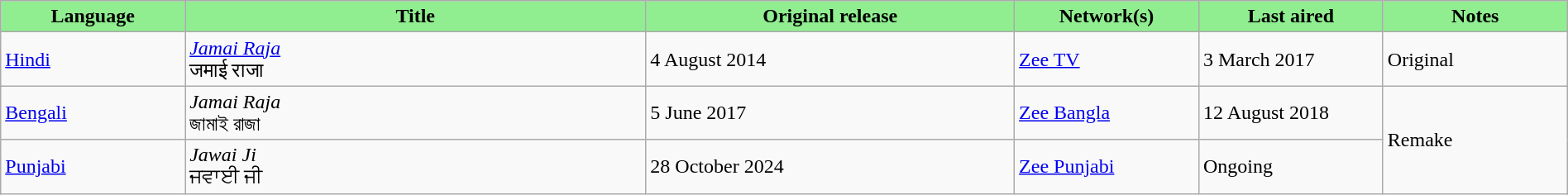<table class="wikitable" style="width: 100%; margin-right: 0;">
<tr>
<th style="background:LightGreen; width:10%;">Language</th>
<th style="background:LightGreen; width:25%;">Title</th>
<th style="background:LightGreen; width:20%;">Original release</th>
<th style="background:LightGreen; width:10%;">Network(s)</th>
<th style="background:LightGreen; width:10%;">Last aired</th>
<th style="background:LightGreen; width:10%;">Notes</th>
</tr>
<tr>
<td><a href='#'>Hindi</a></td>
<td><em><a href='#'>Jamai Raja</a></em> <br> जमाई राजा</td>
<td>4 August 2014</td>
<td><a href='#'>Zee TV</a></td>
<td>3 March 2017</td>
<td>Original</td>
</tr>
<tr>
<td><a href='#'>Bengali</a></td>
<td><em>Jamai Raja</em> <br> জামাই রাজা</td>
<td>5 June 2017</td>
<td><a href='#'>Zee Bangla</a></td>
<td>12 August 2018</td>
<td rowspan="2">Remake</td>
</tr>
<tr>
<td><a href='#'>Punjabi</a></td>
<td><em>Jawai Ji</em> <br> ਜਵਾਈ ਜੀ</td>
<td>28 October 2024</td>
<td><a href='#'>Zee Punjabi</a></td>
<td>Ongoing</td>
</tr>
</table>
